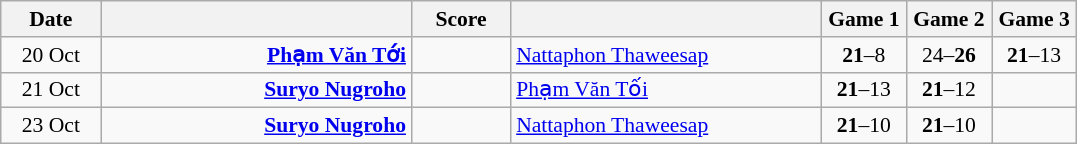<table class="wikitable" style="text-align:center; font-size:90% ">
<tr>
<th width="60">Date</th>
<th align="right" width="200"></th>
<th width="60">Score</th>
<th align="left" width="200"></th>
<th width="50">Game 1</th>
<th width="50">Game 2</th>
<th width="50">Game 3</th>
</tr>
<tr>
<td>20 Oct</td>
<td align="right"><strong><a href='#'>Phạm Văn Tới</a> </strong></td>
<td align="center"></td>
<td align="left"> <a href='#'>Nattaphon Thaweesap</a></td>
<td><strong>21</strong>–8</td>
<td>24–<strong>26</strong></td>
<td><strong>21</strong>–13</td>
</tr>
<tr>
<td>21 Oct</td>
<td align="right"><strong><a href='#'>Suryo Nugroho</a> </strong></td>
<td align="center"></td>
<td align="left"> <a href='#'>Phạm Văn Tối</a></td>
<td><strong>21</strong>–13</td>
<td><strong>21</strong>–12</td>
<td></td>
</tr>
<tr>
<td>23 Oct</td>
<td align="right"><strong><a href='#'>Suryo Nugroho</a> </strong></td>
<td align="center"></td>
<td align="left"> <a href='#'>Nattaphon Thaweesap</a></td>
<td><strong>21</strong>–10</td>
<td><strong>21</strong>–10</td>
<td></td>
</tr>
</table>
